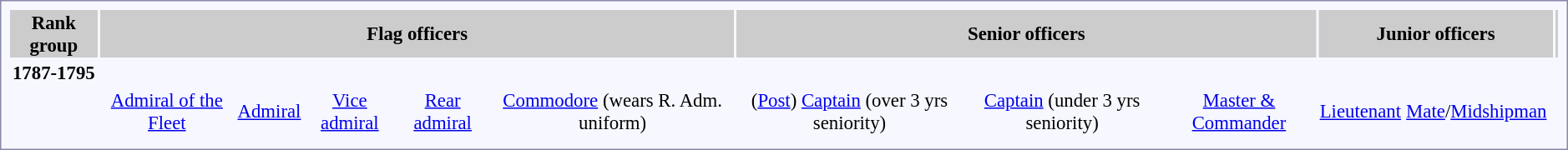<table style="border:1px solid #8888aa; background-color:#f7f8ff; padding:5px; font-size:95%; margin: 0px 12px 12px 0px; text-align:center;">
<tr style="background-color:#CCCCCC;">
<th>Rank group</th>
<th colspan=5>Flag officers</th>
<th colspan=3>Senior officers</th>
<th colspan=3>Junior officers</th>
<th></th>
</tr>
<tr>
<td rowspan=2><strong>1787-1795</strong></td>
<td></td>
<td></td>
<td></td>
<td></td>
<td></td>
<td></td>
<td></td>
<td></td>
<td></td>
<td></td>
<td></td>
</tr>
<tr>
<td></td>
<td></td>
<td></td>
<td></td>
<td></td>
<td></td>
<td></td>
<td></td>
<td></td>
<td></td>
</tr>
<tr>
<td></td>
<td><a href='#'>Admiral of the Fleet</a></td>
<td><a href='#'>Admiral</a></td>
<td><a href='#'>Vice admiral</a></td>
<td><a href='#'>Rear admiral</a></td>
<td><a href='#'>Commodore</a> (wears R. Adm. uniform)</td>
<td>(<a href='#'>Post</a>) <a href='#'>Captain</a> (over 3 yrs seniority)</td>
<td><a href='#'>Captain</a> (under 3 yrs seniority)</td>
<td><a href='#'>Master & Commander</a></td>
<td><a href='#'>Lieutenant</a></td>
<td><a href='#'>Mate</a>/<a href='#'>Midshipman</a></td>
</tr>
<tr>
<td></td>
</tr>
</table>
